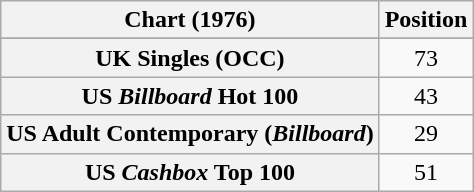<table class="wikitable sortable plainrowheaders" style="text-align:center">
<tr>
<th scope="col">Chart (1976)</th>
<th scope="col">Position</th>
</tr>
<tr>
</tr>
<tr>
<th scope="row">UK Singles (OCC)</th>
<td>73</td>
</tr>
<tr>
<th scope="row">US <em>Billboard</em> Hot 100</th>
<td>43</td>
</tr>
<tr>
<th scope="row">US Adult Contemporary (<em>Billboard</em>)</th>
<td>29</td>
</tr>
<tr>
<th scope="row">US <em>Cashbox</em> Top 100</th>
<td>51</td>
</tr>
</table>
